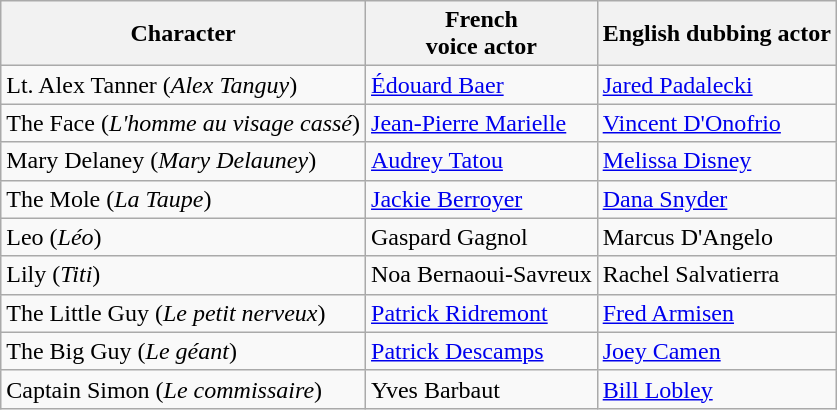<table class="wikitable">
<tr>
<th>Character</th>
<th>French <br>voice actor</th>
<th>English dubbing actor</th>
</tr>
<tr>
<td>Lt. Alex Tanner (<em>Alex Tanguy</em>)</td>
<td><a href='#'>Édouard Baer</a></td>
<td><a href='#'>Jared Padalecki</a></td>
</tr>
<tr>
<td>The Face (<em>L'homme au visage cassé</em>)</td>
<td><a href='#'>Jean-Pierre Marielle</a></td>
<td><a href='#'>Vincent D'Onofrio</a></td>
</tr>
<tr>
<td>Mary Delaney (<em>Mary Delauney</em>)</td>
<td><a href='#'>Audrey Tatou</a></td>
<td><a href='#'>Melissa Disney</a></td>
</tr>
<tr>
<td>The Mole (<em>La Taupe</em>)</td>
<td><a href='#'>Jackie Berroyer</a></td>
<td><a href='#'>Dana Snyder</a></td>
</tr>
<tr>
<td>Leo (<em>Léo</em>)</td>
<td>Gaspard Gagnol</td>
<td>Marcus D'Angelo</td>
</tr>
<tr>
<td>Lily (<em>Titi</em>)</td>
<td>Noa Bernaoui-Savreux</td>
<td>Rachel Salvatierra</td>
</tr>
<tr>
<td>The Little Guy (<em>Le petit nerveux</em>)</td>
<td><a href='#'>Patrick Ridremont</a></td>
<td><a href='#'>Fred Armisen</a></td>
</tr>
<tr>
<td>The Big Guy (<em>Le géant</em>)</td>
<td><a href='#'>Patrick Descamps</a></td>
<td><a href='#'>Joey Camen</a></td>
</tr>
<tr>
<td>Captain Simon (<em>Le commissaire</em>)</td>
<td>Yves Barbaut</td>
<td><a href='#'>Bill Lobley</a></td>
</tr>
</table>
